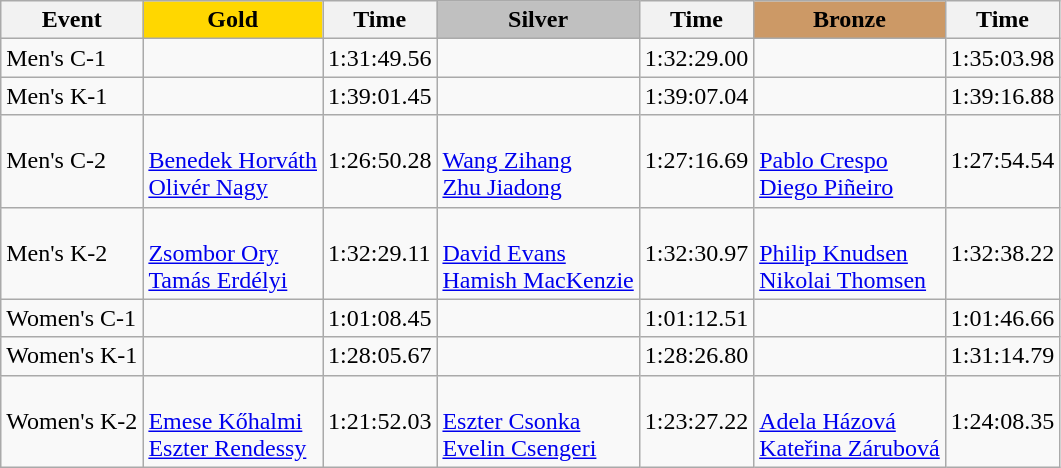<table class="wikitable">
<tr>
<th>Event</th>
<td align=center bgcolor="gold"><strong>Gold</strong></td>
<th>Time</th>
<td align=center bgcolor="silver"><strong>Silver</strong></td>
<th>Time</th>
<td align=center bgcolor="CC9966"><strong>Bronze</strong></td>
<th>Time</th>
</tr>
<tr>
<td>Men's C-1</td>
<td></td>
<td>1:31:49.56</td>
<td></td>
<td>1:32:29.00</td>
<td></td>
<td>1:35:03.98</td>
</tr>
<tr>
<td>Men's K-1</td>
<td></td>
<td>1:39:01.45</td>
<td></td>
<td>1:39:07.04</td>
<td></td>
<td>1:39:16.88</td>
</tr>
<tr>
<td>Men's C-2</td>
<td><br><a href='#'>Benedek Horváth</a><br><a href='#'>Olivér Nagy</a></td>
<td>1:26:50.28</td>
<td><br><a href='#'>Wang Zihang</a><br><a href='#'>Zhu Jiadong</a></td>
<td>1:27:16.69</td>
<td><br><a href='#'>Pablo Crespo</a><br><a href='#'>Diego Piñeiro</a></td>
<td>1:27:54.54</td>
</tr>
<tr>
<td>Men's K-2</td>
<td><br><a href='#'>Zsombor Ory</a><br><a href='#'>Tamás Erdélyi</a></td>
<td>1:32:29.11</td>
<td><br><a href='#'>David Evans</a><br><a href='#'>Hamish MacKenzie</a></td>
<td>1:32:30.97</td>
<td><br><a href='#'>Philip Knudsen</a><br><a href='#'>Nikolai Thomsen</a></td>
<td>1:32:38.22</td>
</tr>
<tr>
<td>Women's C-1</td>
<td></td>
<td>1:01:08.45</td>
<td></td>
<td>1:01:12.51</td>
<td></td>
<td>1:01:46.66</td>
</tr>
<tr>
<td>Women's K-1</td>
<td></td>
<td>1:28:05.67</td>
<td></td>
<td>1:28:26.80</td>
<td></td>
<td>1:31:14.79</td>
</tr>
<tr>
<td>Women's K-2</td>
<td><br><a href='#'>Emese Kőhalmi</a><br><a href='#'>Eszter Rendessy</a></td>
<td>1:21:52.03</td>
<td><br><a href='#'>Eszter Csonka</a><br><a href='#'>Evelin Csengeri</a></td>
<td>1:23:27.22</td>
<td><br><a href='#'>Adela Házová</a><br><a href='#'>Kateřina Zárubová</a></td>
<td>1:24:08.35</td>
</tr>
</table>
